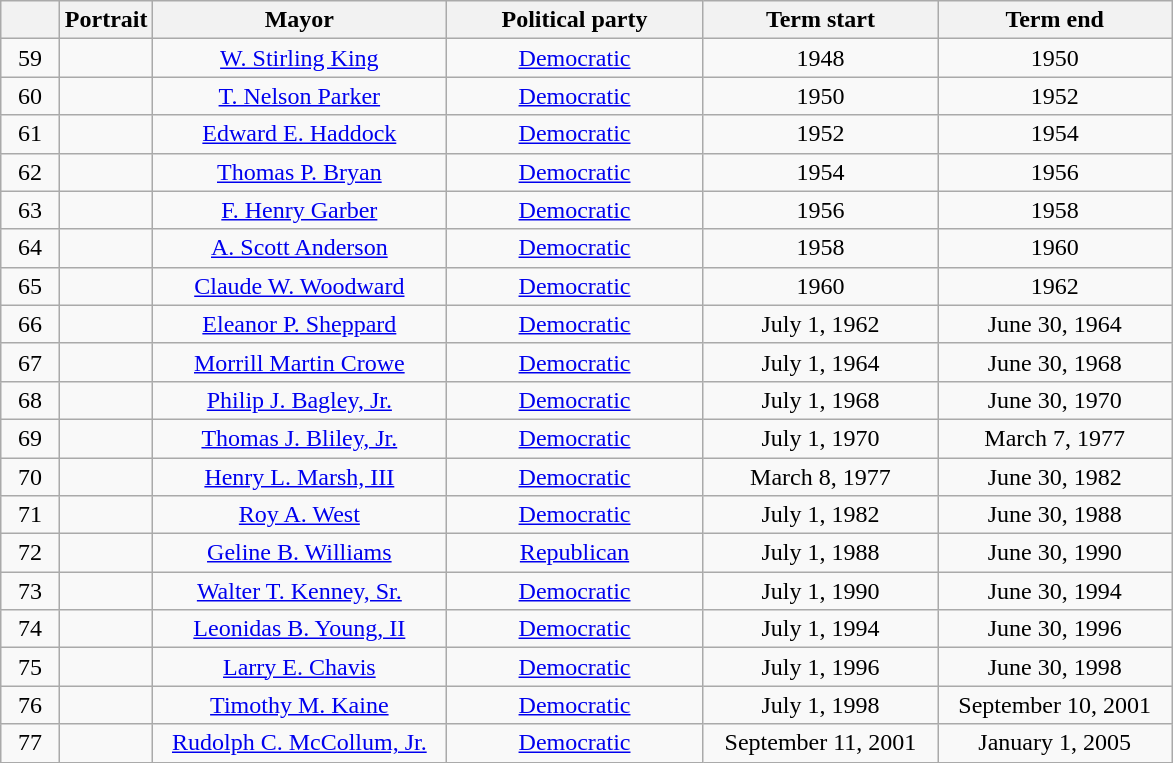<table class="wikitable" style="text-align:center">
<tr>
<th width="5%"></th>
<th width="8%">Portrait</th>
<th width="25%">Mayor</th>
<th width-"15%">Political party</th>
<th width="20%">Term start</th>
<th width="20%">Term end</th>
</tr>
<tr>
<td>59</td>
<td></td>
<td><a href='#'>W. Stirling King</a></td>
<td><a href='#'>Democratic</a></td>
<td>1948</td>
<td>1950</td>
</tr>
<tr>
<td>60</td>
<td></td>
<td><a href='#'>T. Nelson Parker</a></td>
<td><a href='#'>Democratic</a></td>
<td>1950</td>
<td>1952</td>
</tr>
<tr>
<td>61</td>
<td></td>
<td><a href='#'>Edward E. Haddock</a></td>
<td><a href='#'>Democratic</a></td>
<td>1952</td>
<td>1954</td>
</tr>
<tr>
<td>62</td>
<td></td>
<td><a href='#'>Thomas P. Bryan</a></td>
<td><a href='#'>Democratic</a></td>
<td>1954</td>
<td>1956</td>
</tr>
<tr>
<td>63</td>
<td></td>
<td><a href='#'>F. Henry Garber</a></td>
<td><a href='#'>Democratic</a></td>
<td>1956</td>
<td>1958</td>
</tr>
<tr>
<td>64</td>
<td></td>
<td><a href='#'>A. Scott Anderson</a></td>
<td><a href='#'>Democratic</a></td>
<td>1958</td>
<td>1960</td>
</tr>
<tr>
<td>65</td>
<td></td>
<td><a href='#'>Claude W. Woodward</a></td>
<td><a href='#'>Democratic</a></td>
<td>1960</td>
<td>1962</td>
</tr>
<tr>
<td>66</td>
<td></td>
<td><a href='#'>Eleanor P. Sheppard</a></td>
<td><a href='#'>Democratic</a></td>
<td>July 1, 1962</td>
<td>June 30, 1964</td>
</tr>
<tr>
<td>67</td>
<td></td>
<td><a href='#'>Morrill Martin Crowe</a></td>
<td><a href='#'>Democratic</a></td>
<td>July 1, 1964</td>
<td>June 30, 1968</td>
</tr>
<tr>
<td>68</td>
<td></td>
<td><a href='#'>Philip J. Bagley, Jr.</a></td>
<td><a href='#'>Democratic</a></td>
<td>July 1, 1968</td>
<td>June 30, 1970</td>
</tr>
<tr>
<td>69</td>
<td></td>
<td><a href='#'>Thomas J. Bliley, Jr.</a></td>
<td><a href='#'>Democratic</a></td>
<td>July 1, 1970</td>
<td>March 7, 1977</td>
</tr>
<tr>
<td>70</td>
<td></td>
<td><a href='#'>Henry L. Marsh, III</a></td>
<td><a href='#'>Democratic</a></td>
<td>March 8, 1977</td>
<td>June 30, 1982</td>
</tr>
<tr>
<td>71</td>
<td></td>
<td><a href='#'>Roy A. West</a></td>
<td><a href='#'>Democratic</a></td>
<td>July 1, 1982</td>
<td>June 30, 1988</td>
</tr>
<tr>
<td>72</td>
<td></td>
<td><a href='#'>Geline B. Williams</a></td>
<td><a href='#'>Republican</a></td>
<td>July 1, 1988</td>
<td>June 30, 1990</td>
</tr>
<tr>
<td>73</td>
<td></td>
<td><a href='#'>Walter T. Kenney, Sr.</a></td>
<td><a href='#'>Democratic</a></td>
<td>July 1, 1990</td>
<td>June 30, 1994</td>
</tr>
<tr>
<td>74</td>
<td></td>
<td><a href='#'>Leonidas B. Young, II</a></td>
<td><a href='#'>Democratic</a></td>
<td>July 1, 1994</td>
<td>June 30, 1996</td>
</tr>
<tr>
<td>75</td>
<td></td>
<td><a href='#'>Larry E. Chavis</a></td>
<td><a href='#'>Democratic</a></td>
<td>July 1, 1996</td>
<td>June 30, 1998</td>
</tr>
<tr>
<td>76</td>
<td></td>
<td><a href='#'>Timothy M. Kaine</a></td>
<td><a href='#'>Democratic</a></td>
<td>July 1, 1998</td>
<td>September 10, 2001</td>
</tr>
<tr>
<td>77</td>
<td></td>
<td><a href='#'>Rudolph C. McCollum, Jr.</a></td>
<td><a href='#'>Democratic</a></td>
<td>September 11, 2001</td>
<td>January 1, 2005</td>
</tr>
</table>
